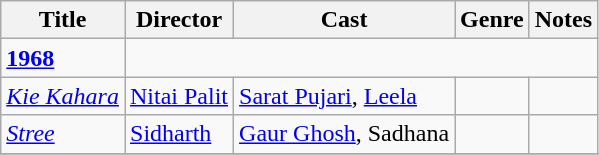<table class="wikitable">
<tr>
<th>Title</th>
<th>Director</th>
<th>Cast</th>
<th>Genre</th>
<th>Notes</th>
</tr>
<tr>
<td><strong><a href='#'>1968</a></strong></td>
</tr>
<tr>
<td><em><a href='#'>Kie Kahara</a></em></td>
<td><a href='#'>Nitai Palit</a></td>
<td><a href='#'>Sarat Pujari</a>, <a href='#'>Leela</a></td>
<td></td>
<td></td>
</tr>
<tr>
<td><em><a href='#'>Stree</a></em></td>
<td><a href='#'>Sidharth</a></td>
<td><a href='#'>Gaur Ghosh</a>, Sadhana</td>
<td></td>
<td></td>
</tr>
<tr>
</tr>
</table>
